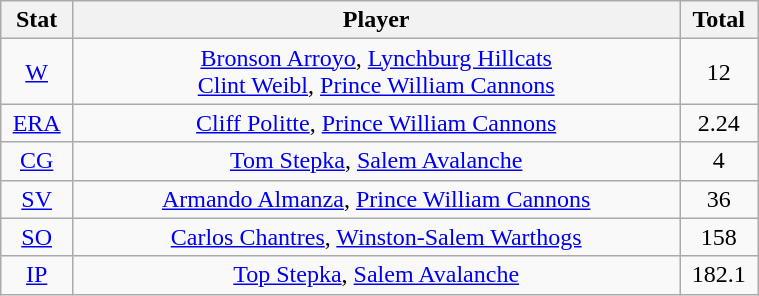<table class="wikitable" width="40%" style="text-align:center;">
<tr>
<th width="5%">Stat</th>
<th width="60%">Player</th>
<th width="5%">Total</th>
</tr>
<tr>
<td><a href='#'>W</a></td>
<td><a href='#'>Bronson Arroyo</a>, <a href='#'>Lynchburg Hillcats</a> <br> <a href='#'>Clint Weibl</a>, <a href='#'>Prince William Cannons</a></td>
<td>12</td>
</tr>
<tr>
<td><a href='#'>ERA</a></td>
<td><a href='#'>Cliff Politte</a>, <a href='#'>Prince William Cannons</a></td>
<td>2.24</td>
</tr>
<tr>
<td><a href='#'>CG</a></td>
<td><a href='#'>Tom Stepka</a>, <a href='#'>Salem Avalanche</a></td>
<td>4</td>
</tr>
<tr>
<td><a href='#'>SV</a></td>
<td><a href='#'>Armando Almanza</a>, <a href='#'>Prince William Cannons</a></td>
<td>36</td>
</tr>
<tr>
<td><a href='#'>SO</a></td>
<td><a href='#'>Carlos Chantres</a>, <a href='#'>Winston-Salem Warthogs</a></td>
<td>158</td>
</tr>
<tr>
<td><a href='#'>IP</a></td>
<td><a href='#'>Top Stepka</a>, <a href='#'>Salem Avalanche</a></td>
<td>182.1</td>
</tr>
</table>
